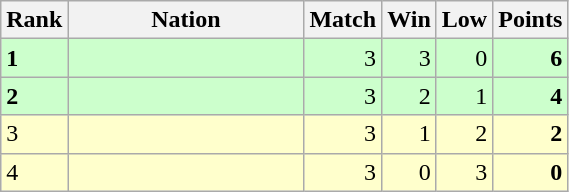<table class="wikitable">
<tr>
<th width=20>Rank</th>
<th width=150>Nation</th>
<th width=20>Match</th>
<th width=20>Win</th>
<th width=20>Low</th>
<th width=20>Points</th>
</tr>
<tr align="right" style="background:#ccffcc;">
<td align="left"><strong>1</strong></td>
<td align="left"></td>
<td>3</td>
<td>3</td>
<td>0</td>
<td><strong>6</strong></td>
</tr>
<tr align="right" style="background:#ccffcc;">
<td align="left"><strong>2</strong></td>
<td align="left"></td>
<td>3</td>
<td>2</td>
<td>1</td>
<td><strong>4</strong></td>
</tr>
<tr align="right" style="background:#ffffcc;">
<td align="left">3</td>
<td align="left"></td>
<td>3</td>
<td>1</td>
<td>2</td>
<td><strong>2</strong></td>
</tr>
<tr align="right" style="background:#ffffcc;">
<td align="left">4</td>
<td align="left"></td>
<td>3</td>
<td>0</td>
<td>3</td>
<td><strong>0</strong></td>
</tr>
</table>
